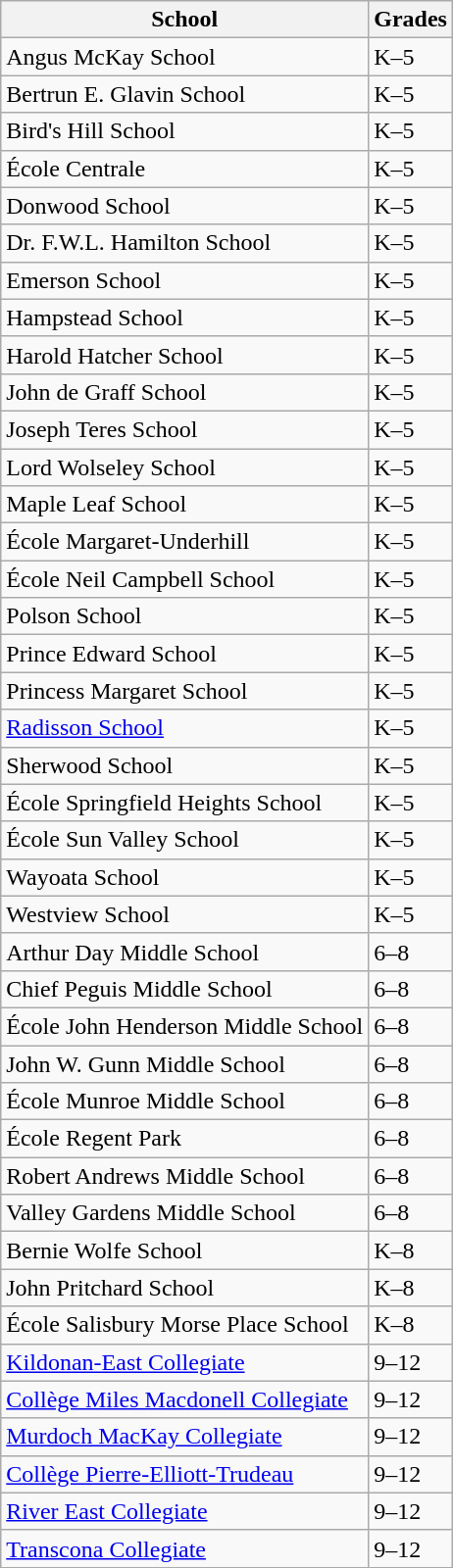<table class="wikitable">
<tr>
<th>School</th>
<th>Grades</th>
</tr>
<tr>
<td>Angus McKay School</td>
<td>K–5</td>
</tr>
<tr>
<td>Bertrun E. Glavin School</td>
<td>K–5</td>
</tr>
<tr>
<td>Bird's Hill School</td>
<td>K–5</td>
</tr>
<tr>
<td>École Centrale</td>
<td>K–5</td>
</tr>
<tr>
<td>Donwood School</td>
<td>K–5</td>
</tr>
<tr>
<td>Dr. F.W.L. Hamilton School</td>
<td>K–5</td>
</tr>
<tr>
<td>Emerson School</td>
<td>K–5</td>
</tr>
<tr>
<td>Hampstead School</td>
<td>K–5</td>
</tr>
<tr>
<td>Harold Hatcher School</td>
<td>K–5</td>
</tr>
<tr>
<td>John de Graff School</td>
<td>K–5</td>
</tr>
<tr>
<td>Joseph Teres School</td>
<td>K–5</td>
</tr>
<tr>
<td>Lord Wolseley School</td>
<td>K–5</td>
</tr>
<tr>
<td>Maple Leaf School</td>
<td>K–5</td>
</tr>
<tr>
<td>École Margaret-Underhill</td>
<td>K–5</td>
</tr>
<tr>
<td>École Neil Campbell School</td>
<td>K–5</td>
</tr>
<tr>
<td>Polson School</td>
<td>K–5</td>
</tr>
<tr>
<td>Prince Edward School</td>
<td>K–5</td>
</tr>
<tr>
<td>Princess Margaret School</td>
<td>K–5</td>
</tr>
<tr>
<td><a href='#'>Radisson School</a></td>
<td>K–5</td>
</tr>
<tr>
<td>Sherwood School</td>
<td>K–5</td>
</tr>
<tr>
<td>École Springfield Heights School</td>
<td>K–5</td>
</tr>
<tr>
<td>École Sun Valley School</td>
<td>K–5</td>
</tr>
<tr>
<td>Wayoata School</td>
<td>K–5</td>
</tr>
<tr>
<td>Westview School</td>
<td>K–5</td>
</tr>
<tr>
<td>Arthur Day Middle School</td>
<td>6–8</td>
</tr>
<tr>
<td>Chief Peguis Middle School</td>
<td>6–8</td>
</tr>
<tr>
<td>École John Henderson Middle School</td>
<td>6–8</td>
</tr>
<tr>
<td>John W. Gunn Middle School</td>
<td>6–8</td>
</tr>
<tr>
<td>École Munroe Middle School</td>
<td>6–8</td>
</tr>
<tr>
<td>École Regent Park</td>
<td>6–8</td>
</tr>
<tr>
<td>Robert Andrews Middle School</td>
<td>6–8</td>
</tr>
<tr>
<td>Valley Gardens Middle School</td>
<td>6–8</td>
</tr>
<tr>
<td>Bernie Wolfe School</td>
<td>K–8</td>
</tr>
<tr>
<td>John Pritchard School</td>
<td>K–8</td>
</tr>
<tr>
<td>École Salisbury Morse Place School</td>
<td>K–8</td>
</tr>
<tr>
<td><a href='#'>Kildonan-East Collegiate</a></td>
<td>9–12</td>
</tr>
<tr>
<td><a href='#'>Collège Miles Macdonell Collegiate</a></td>
<td>9–12</td>
</tr>
<tr>
<td><a href='#'>Murdoch MacKay Collegiate</a></td>
<td>9–12</td>
</tr>
<tr>
<td><a href='#'>Collège Pierre-Elliott-Trudeau</a></td>
<td>9–12</td>
</tr>
<tr>
<td><a href='#'>River East Collegiate</a></td>
<td>9–12</td>
</tr>
<tr>
<td><a href='#'>Transcona Collegiate</a></td>
<td>9–12</td>
</tr>
</table>
